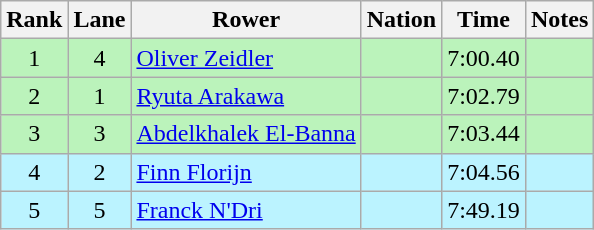<table class="wikitable sortable" style="text-align:center">
<tr>
<th>Rank</th>
<th>Lane</th>
<th>Rower</th>
<th>Nation</th>
<th>Time</th>
<th>Notes</th>
</tr>
<tr bgcolor=bbf3bb>
<td>1</td>
<td>4</td>
<td align="left"><a href='#'>Oliver Zeidler</a></td>
<td align="left"></td>
<td>7:00.40</td>
<td></td>
</tr>
<tr bgcolor=bbf3bb>
<td>2</td>
<td>1</td>
<td align="left"><a href='#'>Ryuta Arakawa</a></td>
<td align="left"></td>
<td>7:02.79</td>
<td></td>
</tr>
<tr bgcolor=bbf3bb>
<td>3</td>
<td>3</td>
<td align="left"><a href='#'>Abdelkhalek El-Banna</a></td>
<td align="left"></td>
<td>7:03.44</td>
<td></td>
</tr>
<tr bgcolor=bbf3ff>
<td>4</td>
<td>2</td>
<td align="left"><a href='#'>Finn Florijn</a></td>
<td align="left"></td>
<td>7:04.56</td>
<td></td>
</tr>
<tr bgcolor=bbf3ff>
<td>5</td>
<td>5</td>
<td align="left"><a href='#'>Franck N'Dri</a></td>
<td align="left"></td>
<td>7:49.19</td>
<td></td>
</tr>
</table>
